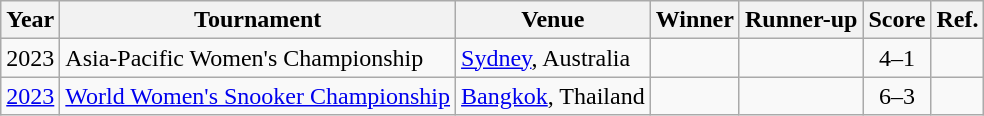<table class="wikitable">
<tr>
<th>Year</th>
<th>Tournament</th>
<th>Venue</th>
<th>Winner</th>
<th>Runner-up</th>
<th>Score</th>
<th>Ref.</th>
</tr>
<tr>
<td>2023</td>
<td>Asia-Pacific Women's Championship</td>
<td><a href='#'>Sydney</a>, Australia</td>
<td></td>
<td></td>
<td style="text-align:center;">4–1</td>
<td style="text-align:center;"></td>
</tr>
<tr>
<td><a href='#'>2023</a></td>
<td><a href='#'>World Women's Snooker Championship</a></td>
<td><a href='#'>Bangkok</a>, Thailand</td>
<td></td>
<td></td>
<td style="text-align:center;">6–3</td>
<td style="text-align:center;"></td>
</tr>
</table>
